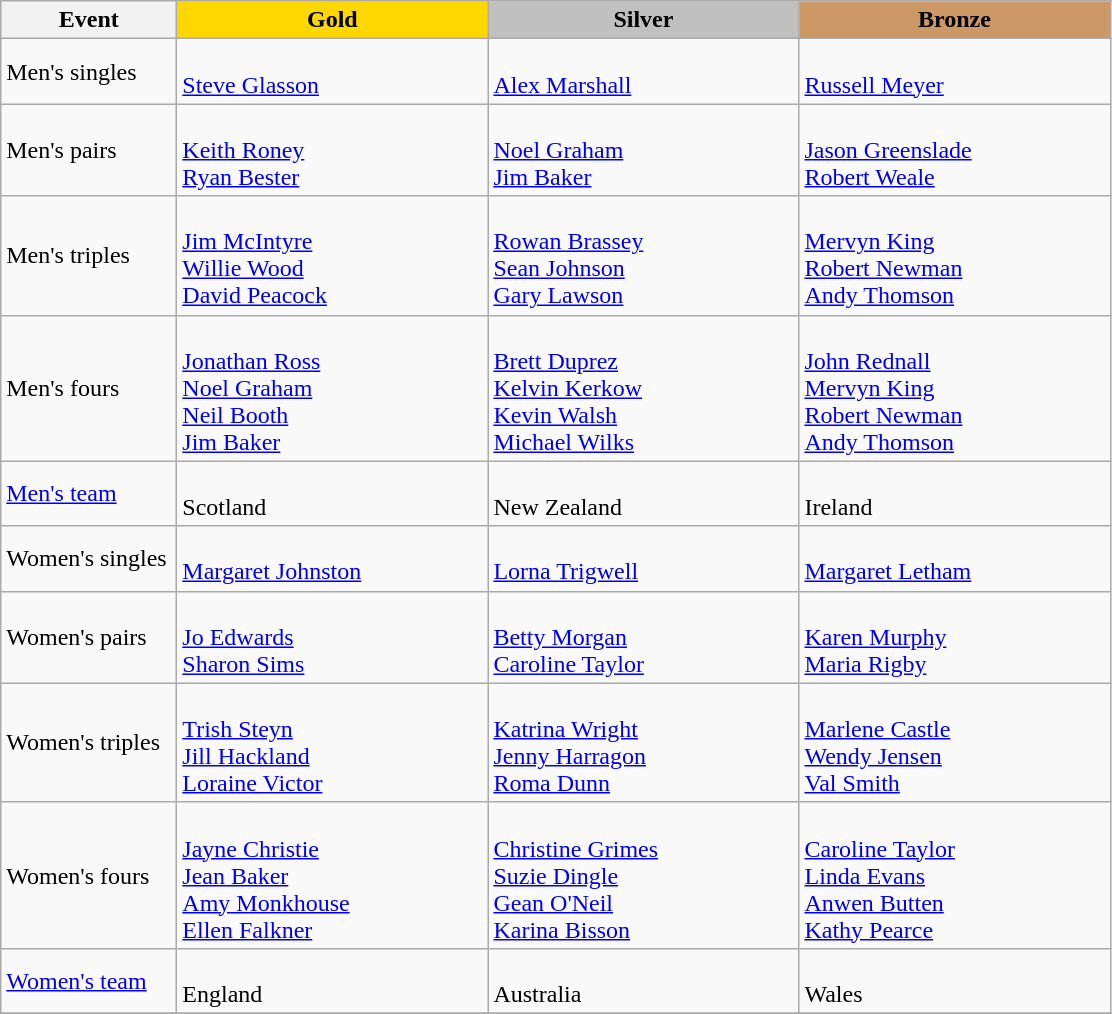<table class="wikitable" style="font-size: 100%">
<tr>
<th width=110>Event</th>
<th width=200 style="background-color: gold;">Gold</th>
<th width=200 style="background-color: silver;">Silver</th>
<th width=200 style="background-color: #cc9966;">Bronze</th>
</tr>
<tr>
<td>Men's singles<br></td>
<td> <br> <a href='#'>Steve Glasson</a></td>
<td> <br> <a href='#'>Alex Marshall</a></td>
<td> <br> <a href='#'>Russell Meyer</a></td>
</tr>
<tr>
<td>Men's pairs<br></td>
<td> <br> <a href='#'>Keith Roney</a> <br> <a href='#'>Ryan Bester</a></td>
<td> <br> <a href='#'>Noel Graham</a> <br> <a href='#'>Jim Baker</a></td>
<td> <br> <a href='#'>Jason Greenslade</a> <br>  <a href='#'>Robert Weale</a></td>
</tr>
<tr>
<td>Men's triples<br></td>
<td> <br> <a href='#'>Jim McIntyre</a><br> <a href='#'>Willie Wood</a><br> <a href='#'>David Peacock</a></td>
<td> <br> <a href='#'>Rowan Brassey</a><br>  <a href='#'>Sean Johnson</a> <br><a href='#'>Gary Lawson</a></td>
<td> <br> <a href='#'>Mervyn King</a> <br>  <a href='#'>Robert Newman</a> <br><a href='#'>Andy Thomson</a></td>
</tr>
<tr>
<td>Men's fours<br></td>
<td>   <br> <a href='#'>Jonathan Ross</a> <br><a href='#'>Noel Graham</a><br> <a href='#'>Neil Booth</a><br> <a href='#'>Jim Baker</a></td>
<td>   <br> <a href='#'>Brett Duprez</a> <br><a href='#'>Kelvin Kerkow</a> <br><a href='#'>Kevin Walsh</a> <br><a href='#'>Michael Wilks</a></td>
<td>   <br> <a href='#'>John Rednall</a> <br><a href='#'>Mervyn King</a> <br><a href='#'>Robert Newman</a><br>  <a href='#'>Andy Thomson</a></td>
</tr>
<tr>
<td><a href='#'>Men's team</a></td>
<td> <br> Scotland</td>
<td> <br> New Zealand</td>
<td> <br> Ireland</td>
</tr>
<tr>
<td>Women's singles<br></td>
<td> <br> <a href='#'>Margaret Johnston</a></td>
<td> <br> <a href='#'>Lorna Trigwell</a></td>
<td> <br> <a href='#'>Margaret Letham</a></td>
</tr>
<tr>
<td>Women's pairs<br></td>
<td> <br> <a href='#'>Jo Edwards</a>  <br><a href='#'>Sharon Sims</a></td>
<td> <br> <a href='#'>Betty Morgan</a> <br> <a href='#'>Caroline Taylor</a></td>
<td> <br> <a href='#'>Karen Murphy</a> <br> <a href='#'>Maria Rigby</a></td>
</tr>
<tr>
<td>Women's triples<br></td>
<td> <br> <a href='#'>Trish Steyn</a><br> <a href='#'>Jill Hackland</a><br> <a href='#'>Loraine Victor</a></td>
<td> <br> <a href='#'>Katrina Wright</a>  <br><a href='#'>Jenny Harragon</a> <br><a href='#'>Roma Dunn</a></td>
<td> <br> <a href='#'>Marlene Castle</a> <br><a href='#'>Wendy Jensen</a> <br> <a href='#'>Val Smith</a></td>
</tr>
<tr>
<td>Women's fours<br></td>
<td> <br> <a href='#'>Jayne Christie</a> <br> <a href='#'>Jean Baker</a> <br><a href='#'>Amy Monkhouse</a> <br><a href='#'>Ellen Falkner</a></td>
<td> <br> <a href='#'>Christine Grimes</a><br> <a href='#'>Suzie Dingle</a>    <br> <a href='#'>Gean O'Neil</a><br> <a href='#'>Karina Bisson</a></td>
<td> <br> <a href='#'>Caroline Taylor</a> <br><a href='#'>Linda Evans</a> <br><a href='#'>Anwen Butten</a> <br> <a href='#'>Kathy Pearce</a></td>
</tr>
<tr>
<td><a href='#'>Women's team</a></td>
<td> <br> England</td>
<td><br> Australia</td>
<td><br>  Wales</td>
</tr>
<tr>
</tr>
</table>
